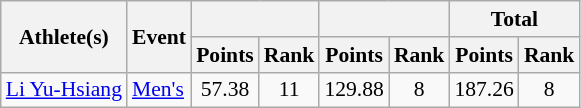<table class="wikitable" style="font-size:90%">
<tr>
<th rowspan=2>Athlete(s)</th>
<th rowspan=2>Event</th>
<th colspan=2></th>
<th colspan=2></th>
<th colspan=2>Total</th>
</tr>
<tr>
<th>Points</th>
<th>Rank</th>
<th>Points</th>
<th>Rank</th>
<th>Points</th>
<th>Rank</th>
</tr>
<tr align=center>
<td align=left><a href='#'>Li Yu-Hsiang</a></td>
<td align=left><a href='#'>Men's</a></td>
<td>57.38</td>
<td>11</td>
<td>129.88</td>
<td>8</td>
<td>187.26</td>
<td>8</td>
</tr>
</table>
